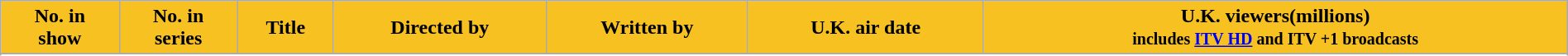<table class="wikitable plainrowheaders" style="width:100%;">
<tr style="color:black">
<th style="background: #f7c121;">No. in<br>show</th>
<th style="background: #f7c121;">No. in<br>series</th>
<th style="background: #f7c121;">Title</th>
<th style="background: #f7c121;">Directed by</th>
<th style="background: #f7c121;">Written by</th>
<th style="background: #f7c121;">U.K. air date</th>
<th style="background: #f7c121;">U.K. viewers(millions)<br><small>includes <a href='#'>ITV HD</a> and ITV +1 broadcasts</small></th>
</tr>
<tr>
</tr>
<tr>
</tr>
<tr>
</tr>
</table>
